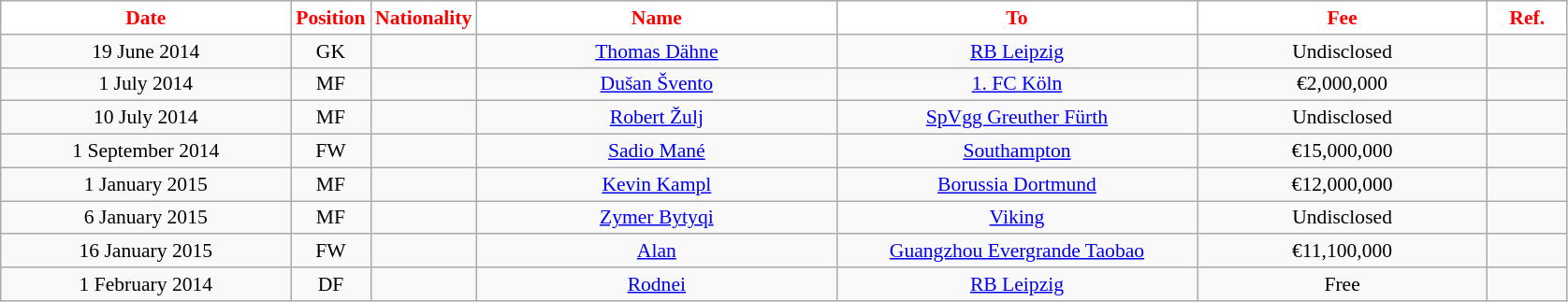<table class="wikitable"  style="text-align:center; font-size:90%; ">
<tr>
<th style="background:#FFFFFF; color:#FF0000; width:200px;">Date</th>
<th style="background:#FFFFFF; color:#FF0000; width:50px;">Position</th>
<th style="background:#FFFFFF; color:#FF0000; width:50px;">Nationality</th>
<th style="background:#FFFFFF; color:#FF0000; width:250px;">Name</th>
<th style="background:#FFFFFF; color:#FF0000; width:250px;">To</th>
<th style="background:#FFFFFF; color:#FF0000; width:200px;">Fee</th>
<th style="background:#FFFFFF; color:#FF0000; width:50px;">Ref.</th>
</tr>
<tr>
<td>19 June 2014</td>
<td>GK</td>
<td></td>
<td><a href='#'>Thomas Dähne</a></td>
<td><a href='#'>RB Leipzig</a></td>
<td>Undisclosed</td>
<td></td>
</tr>
<tr>
<td>1 July 2014</td>
<td>MF</td>
<td></td>
<td><a href='#'>Dušan Švento</a></td>
<td><a href='#'>1. FC Köln</a></td>
<td>€2,000,000</td>
<td></td>
</tr>
<tr>
<td>10 July 2014</td>
<td>MF</td>
<td></td>
<td><a href='#'>Robert Žulj</a></td>
<td><a href='#'>SpVgg Greuther Fürth</a></td>
<td>Undisclosed</td>
<td></td>
</tr>
<tr>
<td>1 September 2014</td>
<td>FW</td>
<td></td>
<td><a href='#'>Sadio Mané</a></td>
<td><a href='#'>Southampton</a></td>
<td>€15,000,000</td>
<td></td>
</tr>
<tr>
<td>1 January 2015</td>
<td>MF</td>
<td></td>
<td><a href='#'>Kevin Kampl</a></td>
<td><a href='#'>Borussia Dortmund</a></td>
<td>€12,000,000</td>
<td></td>
</tr>
<tr>
<td>6 January 2015</td>
<td>MF</td>
<td></td>
<td><a href='#'>Zymer Bytyqi</a></td>
<td><a href='#'>Viking</a></td>
<td>Undisclosed</td>
<td></td>
</tr>
<tr>
<td>16 January 2015</td>
<td>FW</td>
<td></td>
<td><a href='#'>Alan</a></td>
<td><a href='#'>Guangzhou Evergrande Taobao</a></td>
<td>€11,100,000</td>
<td></td>
</tr>
<tr>
<td>1 February 2014</td>
<td>DF</td>
<td></td>
<td><a href='#'>Rodnei</a></td>
<td><a href='#'>RB Leipzig</a></td>
<td>Free</td>
<td></td>
</tr>
</table>
